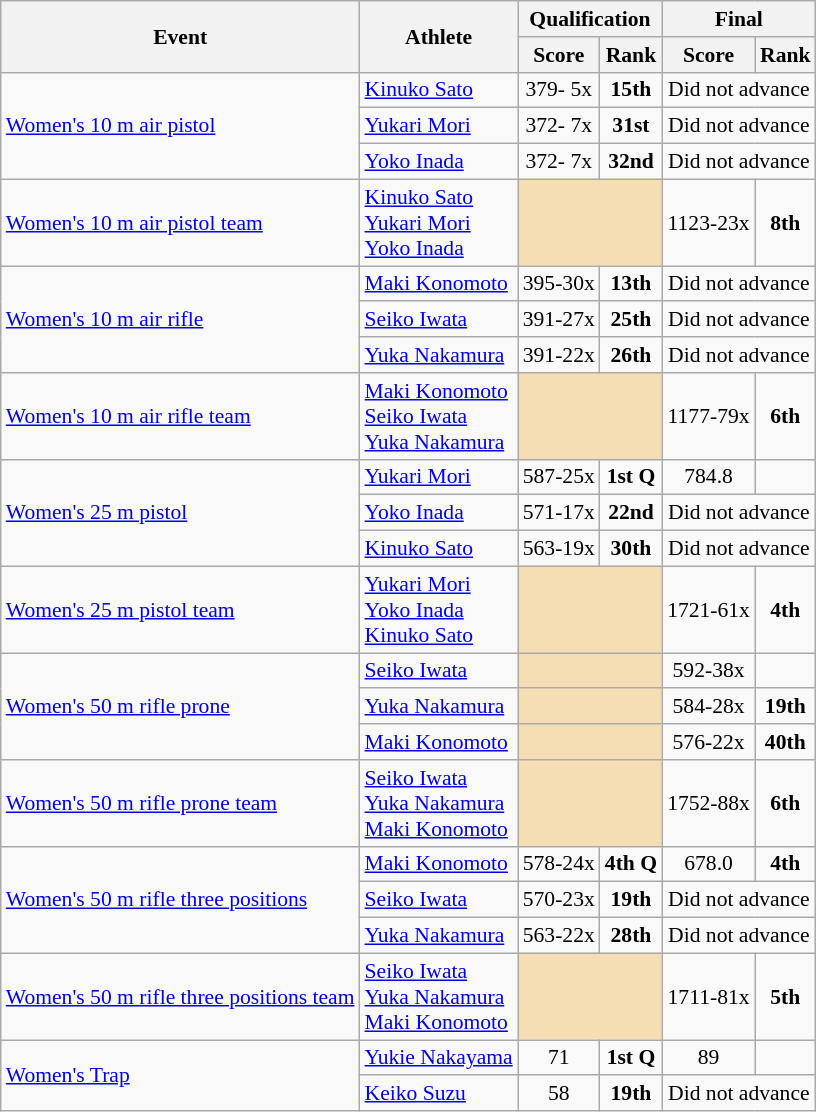<table class="wikitable" style="font-size:90%">
<tr>
<th rowspan="2">Event</th>
<th rowspan="2">Athlete</th>
<th colspan="2">Qualification</th>
<th colspan="2">Final</th>
</tr>
<tr>
<th>Score</th>
<th>Rank</th>
<th>Score</th>
<th>Rank</th>
</tr>
<tr>
<td rowspan=3><a href='#'>Women's 10 m air pistol</a></td>
<td><a href='#'>Kinuko Sato</a></td>
<td align=center>379- 5x</td>
<td align=center><strong>15th</strong></td>
<td align=center colspan=2>Did not advance</td>
</tr>
<tr>
<td><a href='#'>Yukari Mori</a></td>
<td align=center>372- 7x</td>
<td align=center><strong>31st</strong></td>
<td align=center colspan=2>Did not advance</td>
</tr>
<tr>
<td><a href='#'>Yoko Inada</a></td>
<td align=center>372- 7x</td>
<td align=center><strong>32nd</strong></td>
<td align=center colspan=2>Did not advance</td>
</tr>
<tr>
<td><a href='#'>Women's 10 m air pistol team</a></td>
<td><a href='#'>Kinuko Sato</a><br><a href='#'>Yukari Mori</a><br><a href='#'>Yoko Inada</a></td>
<td colspan=2 bgcolor=wheat></td>
<td align=center>1123-23x</td>
<td align=center><strong>8th</strong></td>
</tr>
<tr>
<td rowspan=3><a href='#'>Women's 10 m air rifle</a></td>
<td><a href='#'>Maki Konomoto</a></td>
<td align=center>395-30x</td>
<td align=center><strong>13th</strong></td>
<td align=center colspan=2>Did not advance</td>
</tr>
<tr>
<td><a href='#'>Seiko Iwata</a></td>
<td align=center>391-27x</td>
<td align=center><strong>25th</strong></td>
<td align=center colspan=2>Did not advance</td>
</tr>
<tr>
<td><a href='#'>Yuka Nakamura</a></td>
<td align=center>391-22x</td>
<td align=center><strong>26th</strong></td>
<td align=center colspan=2>Did not advance</td>
</tr>
<tr>
<td><a href='#'>Women's 10 m air rifle team</a></td>
<td><a href='#'>Maki Konomoto</a><br><a href='#'>Seiko Iwata</a><br><a href='#'>Yuka Nakamura</a></td>
<td colspan=2 bgcolor=wheat></td>
<td align=center>1177-79x</td>
<td align=center><strong>6th</strong></td>
</tr>
<tr>
<td rowspan=3><a href='#'>Women's 25 m pistol</a></td>
<td><a href='#'>Yukari Mori</a></td>
<td align=center>587-25x</td>
<td align=center><strong>1st Q</strong></td>
<td align=center>784.8</td>
<td align=center></td>
</tr>
<tr>
<td><a href='#'>Yoko Inada</a></td>
<td align=center>571-17x</td>
<td align=center><strong>22nd</strong></td>
<td align=center colspan=2>Did not advance</td>
</tr>
<tr>
<td><a href='#'>Kinuko Sato</a></td>
<td align=center>563-19x</td>
<td align=center><strong>30th</strong></td>
<td align=center colspan=2>Did not advance</td>
</tr>
<tr>
<td><a href='#'>Women's 25 m pistol team</a></td>
<td><a href='#'>Yukari Mori</a><br><a href='#'>Yoko Inada</a><br><a href='#'>Kinuko Sato</a></td>
<td colspan=2 bgcolor=wheat></td>
<td align=center>1721-61x</td>
<td align=center><strong>4th</strong></td>
</tr>
<tr>
<td rowspan=3><a href='#'>Women's 50 m rifle prone</a></td>
<td><a href='#'>Seiko Iwata</a></td>
<td colspan=2 bgcolor=wheat></td>
<td align=center>592-38x</td>
<td align=center></td>
</tr>
<tr>
<td><a href='#'>Yuka Nakamura</a></td>
<td colspan=2 bgcolor=wheat></td>
<td align=center>584-28x</td>
<td align=center><strong>19th</strong></td>
</tr>
<tr>
<td><a href='#'>Maki Konomoto</a></td>
<td colspan=2 bgcolor=wheat></td>
<td align=center>576-22x</td>
<td align=center><strong>40th</strong></td>
</tr>
<tr>
<td><a href='#'>Women's 50 m rifle prone team</a></td>
<td><a href='#'>Seiko Iwata</a><br><a href='#'>Yuka Nakamura</a><br><a href='#'>Maki Konomoto</a></td>
<td colspan=2 bgcolor=wheat></td>
<td align=center>1752-88x</td>
<td align=center><strong>6th</strong></td>
</tr>
<tr>
<td rowspan=3><a href='#'>Women's 50 m rifle three positions</a></td>
<td><a href='#'>Maki Konomoto</a></td>
<td align=center>578-24x</td>
<td align=center><strong>4th Q</strong></td>
<td align=center>678.0</td>
<td align=center><strong>4th</strong></td>
</tr>
<tr>
<td><a href='#'>Seiko Iwata</a></td>
<td align=center>570-23x</td>
<td align=center><strong>19th</strong></td>
<td align=center colspan=2>Did not advance</td>
</tr>
<tr>
<td><a href='#'>Yuka Nakamura</a></td>
<td align=center>563-22x</td>
<td align=center><strong>28th</strong></td>
<td align=center colspan=2>Did not advance</td>
</tr>
<tr>
<td><a href='#'>Women's 50 m rifle three positions team</a></td>
<td><a href='#'>Seiko Iwata</a><br><a href='#'>Yuka Nakamura</a><br><a href='#'>Maki Konomoto</a></td>
<td colspan=2 bgcolor=wheat></td>
<td align=center>1711-81x</td>
<td align=center><strong>5th</strong></td>
</tr>
<tr>
<td rowspan=2><a href='#'>Women's Trap</a></td>
<td><a href='#'>Yukie Nakayama</a></td>
<td align=center>71</td>
<td align=center><strong>1st Q</strong></td>
<td align=center>89</td>
<td align=center></td>
</tr>
<tr>
<td><a href='#'>Keiko Suzu</a></td>
<td align=center>58</td>
<td align=center><strong>19th</strong></td>
<td align=center colspan=2>Did not advance</td>
</tr>
</table>
